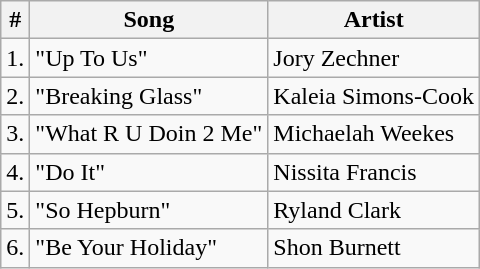<table class="wikitable">
<tr>
<th>#</th>
<th>Song</th>
<th>Artist</th>
</tr>
<tr>
<td>1.</td>
<td>"Up To Us"</td>
<td>Jory Zechner</td>
</tr>
<tr>
<td>2.</td>
<td>"Breaking Glass"</td>
<td>Kaleia Simons-Cook</td>
</tr>
<tr>
<td>3.</td>
<td>"What R U Doin 2 Me"</td>
<td>Michaelah Weekes</td>
</tr>
<tr>
<td>4.</td>
<td>"Do It"</td>
<td>Nissita Francis</td>
</tr>
<tr>
<td>5.</td>
<td>"So Hepburn"</td>
<td>Ryland Clark</td>
</tr>
<tr>
<td>6.</td>
<td>"Be Your Holiday"</td>
<td>Shon Burnett</td>
</tr>
</table>
